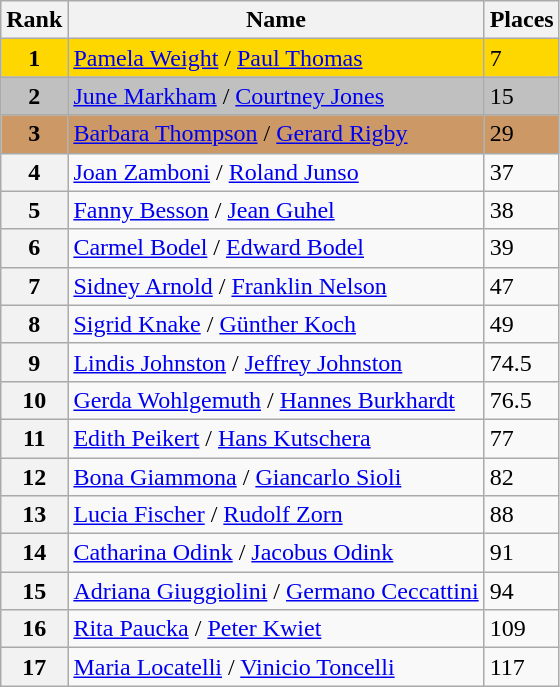<table class="wikitable">
<tr>
<th>Rank</th>
<th>Name</th>
<th>Places</th>
</tr>
<tr bgcolor=gold>
<td align=center><strong>1</strong></td>
<td> <a href='#'>Pamela Weight</a> / <a href='#'>Paul Thomas</a></td>
<td>7</td>
</tr>
<tr bgcolor=silver>
<td align=center><strong>2</strong></td>
<td> <a href='#'>June Markham</a> / <a href='#'>Courtney Jones</a></td>
<td>15</td>
</tr>
<tr bgcolor=cc9966>
<td align=center><strong>3</strong></td>
<td> <a href='#'>Barbara Thompson</a> / <a href='#'>Gerard Rigby</a></td>
<td>29</td>
</tr>
<tr>
<th>4</th>
<td> <a href='#'>Joan Zamboni</a> / <a href='#'>Roland Junso</a></td>
<td>37</td>
</tr>
<tr>
<th>5</th>
<td> <a href='#'>Fanny Besson</a> / <a href='#'>Jean Guhel</a></td>
<td>38</td>
</tr>
<tr>
<th>6</th>
<td> <a href='#'>Carmel Bodel</a> / <a href='#'>Edward Bodel</a></td>
<td>39</td>
</tr>
<tr>
<th>7</th>
<td> <a href='#'>Sidney Arnold</a> / <a href='#'>Franklin Nelson</a></td>
<td>47</td>
</tr>
<tr>
<th>8</th>
<td> <a href='#'>Sigrid Knake</a> / <a href='#'>Günther Koch</a></td>
<td>49</td>
</tr>
<tr>
<th>9</th>
<td> <a href='#'>Lindis Johnston</a> / <a href='#'>Jeffrey Johnston</a></td>
<td>74.5</td>
</tr>
<tr>
<th>10</th>
<td> <a href='#'>Gerda Wohlgemuth</a> / <a href='#'>Hannes Burkhardt</a></td>
<td>76.5</td>
</tr>
<tr>
<th>11</th>
<td> <a href='#'>Edith Peikert</a> / <a href='#'>Hans Kutschera</a></td>
<td>77</td>
</tr>
<tr>
<th>12</th>
<td> <a href='#'>Bona Giammona</a> / <a href='#'>Giancarlo Sioli</a></td>
<td>82</td>
</tr>
<tr>
<th>13</th>
<td> <a href='#'>Lucia Fischer</a> / <a href='#'>Rudolf Zorn</a></td>
<td>88</td>
</tr>
<tr>
<th>14</th>
<td> <a href='#'>Catharina Odink</a> / <a href='#'>Jacobus Odink</a></td>
<td>91</td>
</tr>
<tr>
<th>15</th>
<td> <a href='#'>Adriana Giuggiolini</a> / <a href='#'>Germano Ceccattini</a></td>
<td>94</td>
</tr>
<tr>
<th>16</th>
<td> <a href='#'>Rita Paucka</a> / <a href='#'>Peter Kwiet</a></td>
<td>109</td>
</tr>
<tr>
<th>17</th>
<td> <a href='#'>Maria Locatelli</a> / <a href='#'>Vinicio Toncelli</a></td>
<td>117</td>
</tr>
</table>
